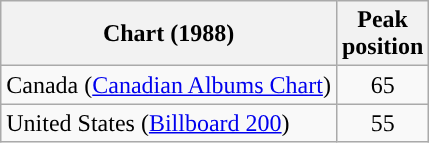<table class="wikitable">
<tr>
<th scope="col">Chart (1988)</th>
<th>Peak<br>position</th>
</tr>
<tr>
<td>Canada (<a href='#'>Canadian Albums Chart</a>)</td>
<td align="center">65</td>
</tr>
<tr>
<td>United States (<a href='#'>Billboard 200</a>)</td>
<td style="text-align:center;">55</td>
</tr>
</table>
